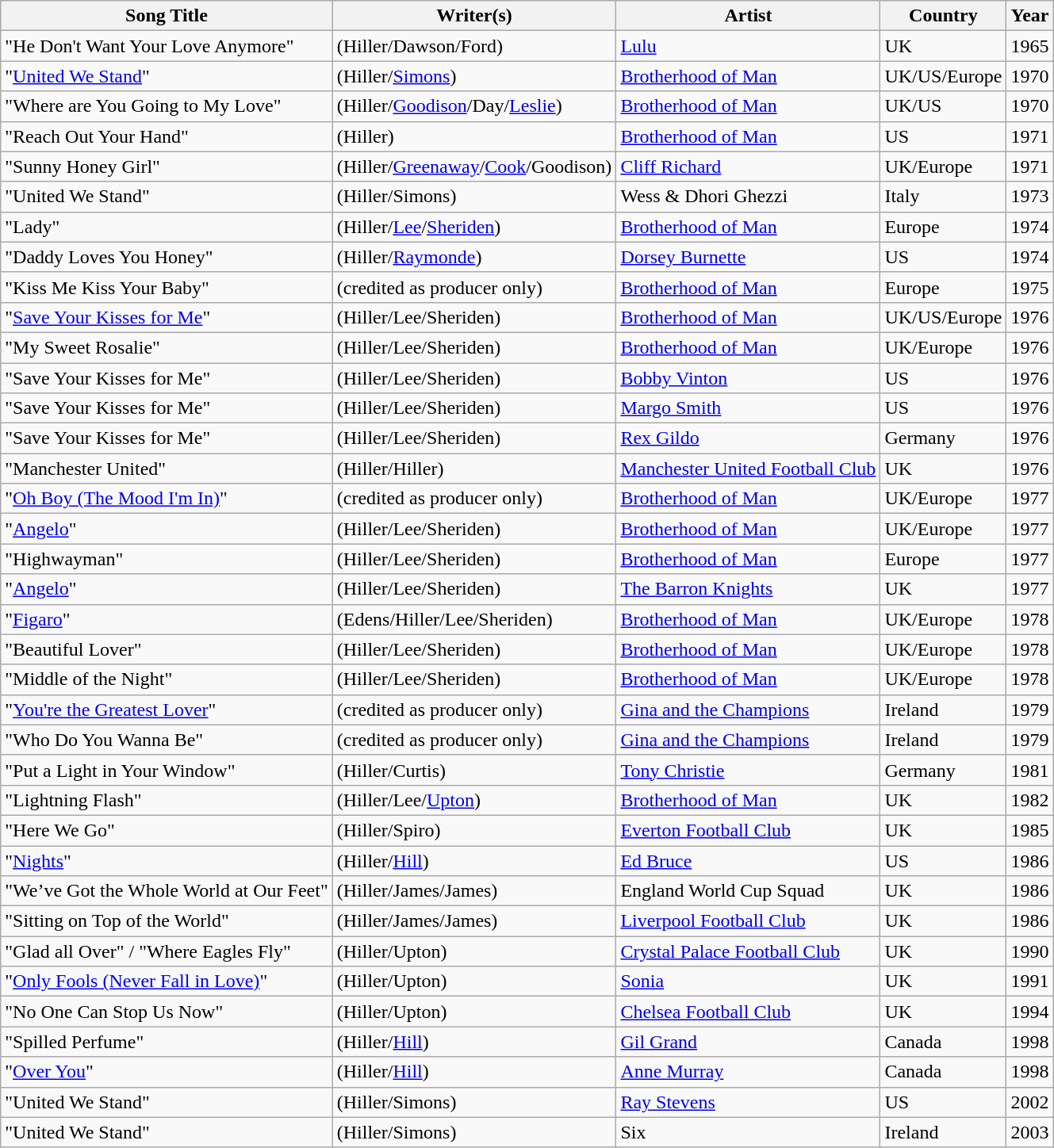<table class="wikitable sortable">
<tr>
<th>Song Title</th>
<th>Writer(s)</th>
<th>Artist</th>
<th>Country</th>
<th>Year</th>
</tr>
<tr>
<td>"He Don't Want Your Love Anymore"</td>
<td>(Hiller/Dawson/Ford)</td>
<td><a href='#'>Lulu</a></td>
<td>UK</td>
<td>1965</td>
</tr>
<tr>
<td>"<a href='#'>United We Stand</a>"</td>
<td>(Hiller/<a href='#'>Simons</a>)</td>
<td><a href='#'>Brotherhood of Man</a></td>
<td>UK/US/Europe</td>
<td>1970</td>
</tr>
<tr>
<td>"Where are You Going to My Love"</td>
<td>(Hiller/<a href='#'>Goodison</a>/Day/<a href='#'>Leslie</a>)</td>
<td><a href='#'>Brotherhood of Man</a></td>
<td>UK/US</td>
<td>1970</td>
</tr>
<tr>
<td>"Reach Out Your Hand"</td>
<td>(Hiller)</td>
<td><a href='#'>Brotherhood of Man</a></td>
<td>US</td>
<td>1971</td>
</tr>
<tr>
<td>"Sunny Honey Girl"</td>
<td>(Hiller/<a href='#'>Greenaway</a>/<a href='#'>Cook</a>/Goodison)</td>
<td><a href='#'>Cliff Richard</a></td>
<td>UK/Europe</td>
<td>1971</td>
</tr>
<tr>
<td>"United We Stand"</td>
<td>(Hiller/Simons)</td>
<td>Wess & Dhori Ghezzi</td>
<td>Italy</td>
<td>1973</td>
</tr>
<tr>
<td>"Lady"</td>
<td>(Hiller/<a href='#'>Lee</a>/<a href='#'>Sheriden</a>)</td>
<td><a href='#'>Brotherhood of Man</a></td>
<td>Europe</td>
<td>1974</td>
</tr>
<tr>
<td>"Daddy Loves You Honey"</td>
<td>(Hiller/<a href='#'>Raymonde</a>)</td>
<td><a href='#'>Dorsey Burnette</a></td>
<td>US</td>
<td>1974</td>
</tr>
<tr>
<td>"Kiss Me Kiss Your Baby"</td>
<td>(credited as producer only)</td>
<td><a href='#'>Brotherhood of Man</a></td>
<td>Europe</td>
<td>1975</td>
</tr>
<tr>
<td>"<a href='#'>Save Your Kisses for Me</a>"</td>
<td>(Hiller/Lee/Sheriden)</td>
<td><a href='#'>Brotherhood of Man</a></td>
<td>UK/US/Europe</td>
<td>1976</td>
</tr>
<tr>
<td>"My Sweet Rosalie"</td>
<td>(Hiller/Lee/Sheriden)</td>
<td><a href='#'>Brotherhood of Man</a></td>
<td>UK/Europe</td>
<td>1976</td>
</tr>
<tr>
<td>"Save Your Kisses for Me"</td>
<td>(Hiller/Lee/Sheriden)</td>
<td><a href='#'>Bobby Vinton</a></td>
<td>US</td>
<td>1976</td>
</tr>
<tr>
<td>"Save Your Kisses for Me"</td>
<td>(Hiller/Lee/Sheriden)</td>
<td><a href='#'>Margo Smith</a></td>
<td>US</td>
<td>1976</td>
</tr>
<tr>
<td>"Save Your Kisses for Me"</td>
<td>(Hiller/Lee/Sheriden)</td>
<td><a href='#'>Rex Gildo</a></td>
<td>Germany</td>
<td>1976</td>
</tr>
<tr>
<td>"Manchester United"</td>
<td>(Hiller/Hiller)</td>
<td><a href='#'>Manchester United Football Club</a></td>
<td>UK</td>
<td>1976</td>
</tr>
<tr>
<td>"<a href='#'>Oh Boy (The Mood I'm In)</a>"</td>
<td>(credited as producer only)</td>
<td><a href='#'>Brotherhood of Man</a></td>
<td>UK/Europe</td>
<td>1977</td>
</tr>
<tr>
<td>"<a href='#'>Angelo</a>"</td>
<td>(Hiller/Lee/Sheriden)</td>
<td><a href='#'>Brotherhood of Man</a></td>
<td>UK/Europe</td>
<td>1977</td>
</tr>
<tr>
<td>"Highwayman"</td>
<td>(Hiller/Lee/Sheriden)</td>
<td><a href='#'>Brotherhood of Man</a></td>
<td>Europe</td>
<td>1977</td>
</tr>
<tr>
<td>"<a href='#'>Angelo</a>"</td>
<td>(Hiller/Lee/Sheriden)</td>
<td><a href='#'>The Barron Knights</a></td>
<td>UK</td>
<td>1977</td>
</tr>
<tr>
<td>"<a href='#'>Figaro</a>"</td>
<td>(Edens/Hiller/Lee/Sheriden)</td>
<td><a href='#'>Brotherhood of Man</a></td>
<td>UK/Europe</td>
<td>1978</td>
</tr>
<tr>
<td>"Beautiful Lover"</td>
<td>(Hiller/Lee/Sheriden)</td>
<td><a href='#'>Brotherhood of Man</a></td>
<td>UK/Europe</td>
<td>1978</td>
</tr>
<tr>
<td>"Middle of the Night"</td>
<td>(Hiller/Lee/Sheriden)</td>
<td><a href='#'>Brotherhood of Man</a></td>
<td>UK/Europe</td>
<td>1978</td>
</tr>
<tr>
<td>"<a href='#'>You're the Greatest Lover</a>"</td>
<td>(credited as producer only)</td>
<td><a href='#'>Gina and the Champions</a></td>
<td>Ireland</td>
<td>1979</td>
</tr>
<tr>
<td>"Who Do You Wanna Be"</td>
<td>(credited as producer only)</td>
<td><a href='#'>Gina and the Champions</a></td>
<td>Ireland</td>
<td>1979</td>
</tr>
<tr>
<td>"Put a Light in Your Window"</td>
<td>(Hiller/Curtis)</td>
<td><a href='#'>Tony Christie</a></td>
<td>Germany</td>
<td>1981</td>
</tr>
<tr>
<td>"Lightning Flash"</td>
<td>(Hiller/Lee/<a href='#'>Upton</a>)</td>
<td><a href='#'>Brotherhood of Man</a></td>
<td>UK</td>
<td>1982</td>
</tr>
<tr>
<td>"Here We Go"</td>
<td>(Hiller/Spiro)</td>
<td><a href='#'>Everton Football Club</a></td>
<td>UK</td>
<td>1985</td>
</tr>
<tr>
<td>"<a href='#'>Nights</a>"</td>
<td>(Hiller/<a href='#'>Hill</a>)</td>
<td><a href='#'>Ed Bruce</a></td>
<td>US</td>
<td>1986</td>
</tr>
<tr>
<td>"We’ve Got the Whole World at Our Feet"</td>
<td>(Hiller/James/James)</td>
<td>England World Cup Squad</td>
<td>UK</td>
<td>1986</td>
</tr>
<tr>
<td>"Sitting on Top of the World"</td>
<td>(Hiller/James/James)</td>
<td><a href='#'>Liverpool Football Club</a></td>
<td>UK</td>
<td>1986</td>
</tr>
<tr>
<td>"Glad all Over" / "Where Eagles Fly"</td>
<td>(Hiller/Upton)</td>
<td><a href='#'>Crystal Palace Football Club</a></td>
<td>UK</td>
<td>1990</td>
</tr>
<tr>
<td>"<a href='#'>Only Fools (Never Fall in Love)</a>"</td>
<td>(Hiller/Upton)</td>
<td><a href='#'>Sonia</a></td>
<td>UK</td>
<td>1991</td>
</tr>
<tr>
<td>"No One Can Stop Us Now"</td>
<td>(Hiller/Upton)</td>
<td><a href='#'>Chelsea Football Club</a></td>
<td>UK</td>
<td>1994</td>
</tr>
<tr>
<td>"Spilled Perfume"</td>
<td>(Hiller/<a href='#'>Hill</a>)</td>
<td><a href='#'>Gil Grand</a></td>
<td>Canada</td>
<td>1998</td>
</tr>
<tr>
<td>"<a href='#'>Over You</a>"</td>
<td>(Hiller/<a href='#'>Hill</a>)</td>
<td><a href='#'>Anne Murray</a></td>
<td>Canada</td>
<td>1998</td>
</tr>
<tr>
<td>"United We Stand"</td>
<td>(Hiller/Simons)</td>
<td><a href='#'>Ray Stevens</a></td>
<td>US</td>
<td>2002</td>
</tr>
<tr>
<td>"United We Stand"</td>
<td>(Hiller/Simons)</td>
<td>Six</td>
<td>Ireland</td>
<td>2003</td>
</tr>
</table>
